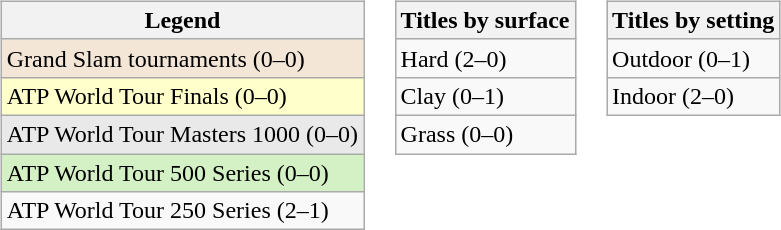<table>
<tr valign="top">
<td><br><table class="wikitable">
<tr>
<th>Legend</th>
</tr>
<tr style="background:#f3e6d7;">
<td>Grand Slam tournaments (0–0)</td>
</tr>
<tr style="background:#ffffcc;">
<td>ATP World Tour Finals (0–0)</td>
</tr>
<tr style="background:#e9e9e9;">
<td>ATP World Tour Masters 1000 (0–0)</td>
</tr>
<tr style="background:#d4f1c5;">
<td>ATP World Tour 500 Series (0–0)</td>
</tr>
<tr>
<td>ATP World Tour 250 Series (2–1)</td>
</tr>
</table>
</td>
<td><br><table class="wikitable">
<tr>
<th>Titles by surface</th>
</tr>
<tr>
<td>Hard (2–0)</td>
</tr>
<tr>
<td>Clay (0–1)</td>
</tr>
<tr>
<td>Grass (0–0)</td>
</tr>
</table>
</td>
<td><br><table class="wikitable">
<tr>
<th>Titles by setting</th>
</tr>
<tr>
<td>Outdoor (0–1)</td>
</tr>
<tr>
<td>Indoor (2–0)</td>
</tr>
</table>
</td>
</tr>
</table>
